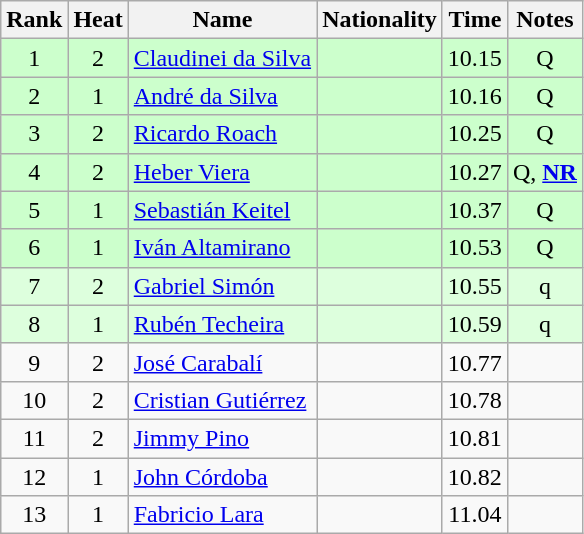<table class="wikitable sortable" style="text-align:center">
<tr>
<th>Rank</th>
<th>Heat</th>
<th>Name</th>
<th>Nationality</th>
<th>Time</th>
<th>Notes</th>
</tr>
<tr bgcolor=ccffcc>
<td>1</td>
<td>2</td>
<td align=left><a href='#'>Claudinei da Silva</a></td>
<td align=left></td>
<td>10.15</td>
<td>Q</td>
</tr>
<tr bgcolor=ccffcc>
<td>2</td>
<td>1</td>
<td align=left><a href='#'>André da Silva</a></td>
<td align=left></td>
<td>10.16</td>
<td>Q</td>
</tr>
<tr bgcolor=ccffcc>
<td>3</td>
<td>2</td>
<td align=left><a href='#'>Ricardo Roach</a></td>
<td align=left></td>
<td>10.25</td>
<td>Q</td>
</tr>
<tr bgcolor=ccffcc>
<td>4</td>
<td>2</td>
<td align=left><a href='#'>Heber Viera</a></td>
<td align=left></td>
<td>10.27</td>
<td>Q, <strong><a href='#'>NR</a></strong></td>
</tr>
<tr bgcolor=ccffcc>
<td>5</td>
<td>1</td>
<td align=left><a href='#'>Sebastián Keitel</a></td>
<td align=left></td>
<td>10.37</td>
<td>Q</td>
</tr>
<tr bgcolor=ccffcc>
<td>6</td>
<td>1</td>
<td align=left><a href='#'>Iván Altamirano</a></td>
<td align=left></td>
<td>10.53</td>
<td>Q</td>
</tr>
<tr bgcolor=ddffdd>
<td>7</td>
<td>2</td>
<td align=left><a href='#'>Gabriel Simón</a></td>
<td align=left></td>
<td>10.55</td>
<td>q</td>
</tr>
<tr bgcolor=ddffdd>
<td>8</td>
<td>1</td>
<td align=left><a href='#'>Rubén Techeira</a></td>
<td align=left></td>
<td>10.59</td>
<td>q</td>
</tr>
<tr>
<td>9</td>
<td>2</td>
<td align=left><a href='#'>José Carabalí</a></td>
<td align=left></td>
<td>10.77</td>
<td></td>
</tr>
<tr>
<td>10</td>
<td>2</td>
<td align=left><a href='#'>Cristian Gutiérrez</a></td>
<td align=left></td>
<td>10.78</td>
<td></td>
</tr>
<tr>
<td>11</td>
<td>2</td>
<td align=left><a href='#'>Jimmy Pino</a></td>
<td align=left></td>
<td>10.81</td>
<td></td>
</tr>
<tr>
<td>12</td>
<td>1</td>
<td align=left><a href='#'>John Córdoba</a></td>
<td align=left></td>
<td>10.82</td>
<td></td>
</tr>
<tr>
<td>13</td>
<td>1</td>
<td align=left><a href='#'>Fabricio Lara</a></td>
<td align=left></td>
<td>11.04</td>
<td></td>
</tr>
</table>
